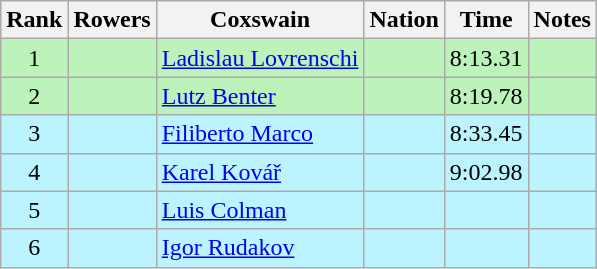<table class="wikitable sortable" style=text-align:center>
<tr>
<th>Rank</th>
<th>Rowers</th>
<th>Coxswain</th>
<th>Nation</th>
<th>Time</th>
<th>Notes</th>
</tr>
<tr bgcolor=bbf3bb>
<td>1</td>
<td align=left></td>
<td align=left><a href='#'>Ladislau Lovrenschi</a></td>
<td align=left></td>
<td>8:13.31</td>
<td></td>
</tr>
<tr bgcolor=bbf3bb>
<td>2</td>
<td align=left></td>
<td align=left><a href='#'>Lutz Benter</a></td>
<td align=left></td>
<td>8:19.78</td>
<td></td>
</tr>
<tr bgcolor=bbf3ff>
<td>3</td>
<td align=left></td>
<td align=left><a href='#'>Filiberto Marco</a></td>
<td align=left></td>
<td>8:33.45</td>
<td></td>
</tr>
<tr bgcolor=bbf3ff>
<td>4</td>
<td align=left></td>
<td align=left><a href='#'>Karel Kovář</a></td>
<td align=left></td>
<td>9:02.98</td>
<td></td>
</tr>
<tr bgcolor=bbf3ff>
<td>5</td>
<td align=left></td>
<td align=left><a href='#'>Luis Colman</a></td>
<td align=left></td>
<td></td>
<td></td>
</tr>
<tr bgcolor=bbf3ff>
<td>6</td>
<td align=left></td>
<td align=left><a href='#'>Igor Rudakov</a></td>
<td align=left></td>
<td></td>
<td></td>
</tr>
</table>
